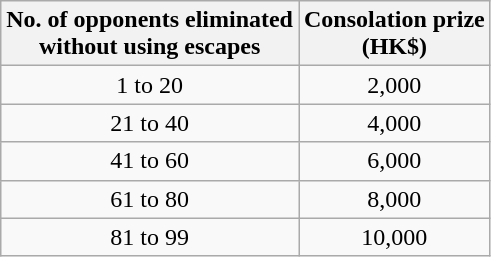<table class="wikitable" style="text-align:center">
<tr>
<th>No. of opponents eliminated<br>without using escapes</th>
<th>Consolation prize<br>(HK$)</th>
</tr>
<tr>
<td>1 to 20</td>
<td>2,000</td>
</tr>
<tr>
<td>21 to 40</td>
<td>4,000</td>
</tr>
<tr>
<td>41 to 60</td>
<td>6,000</td>
</tr>
<tr>
<td>61 to 80</td>
<td>8,000</td>
</tr>
<tr>
<td>81 to 99</td>
<td>10,000</td>
</tr>
</table>
